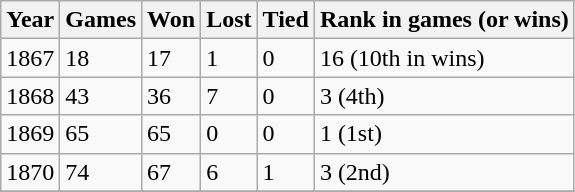<table class="wikitable">
<tr>
<th>Year</th>
<th>Games</th>
<th>Won</th>
<th>Lost</th>
<th>Tied</th>
<th>Rank in games (or wins)</th>
</tr>
<tr>
<td>1867</td>
<td>18</td>
<td>17</td>
<td>1</td>
<td>0</td>
<td>16 (10th in wins)</td>
</tr>
<tr>
<td>1868</td>
<td>43</td>
<td>36</td>
<td>7</td>
<td>0</td>
<td>3 (4th)</td>
</tr>
<tr>
<td>1869</td>
<td>65</td>
<td>65</td>
<td>0</td>
<td>0</td>
<td>1 (1st)</td>
</tr>
<tr>
<td>1870</td>
<td>74</td>
<td>67</td>
<td>6</td>
<td>1</td>
<td>3 (2nd)</td>
</tr>
<tr>
</tr>
</table>
